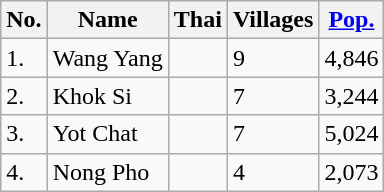<table class="wikitable sortable">
<tr>
<th>No.</th>
<th>Name</th>
<th>Thai</th>
<th>Villages</th>
<th><a href='#'>Pop.</a></th>
</tr>
<tr>
<td>1.</td>
<td>Wang Yang</td>
<td></td>
<td>9</td>
<td>4,846</td>
</tr>
<tr>
<td>2.</td>
<td>Khok Si</td>
<td></td>
<td>7</td>
<td>3,244</td>
</tr>
<tr>
<td>3.</td>
<td>Yot Chat</td>
<td></td>
<td>7</td>
<td>5,024</td>
</tr>
<tr>
<td>4.</td>
<td>Nong Pho</td>
<td></td>
<td>4</td>
<td>2,073</td>
</tr>
</table>
